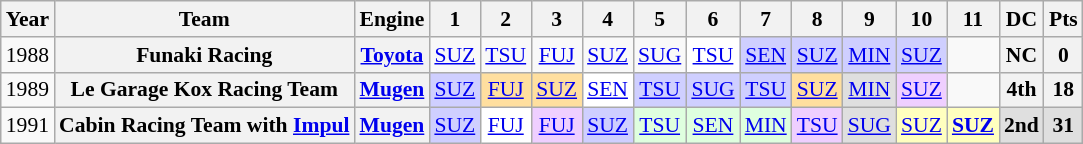<table class="wikitable" style="text-align:center; font-size:90%">
<tr>
<th>Year</th>
<th>Team</th>
<th>Engine</th>
<th>1</th>
<th>2</th>
<th>3</th>
<th>4</th>
<th>5</th>
<th>6</th>
<th>7</th>
<th>8</th>
<th>9</th>
<th>10</th>
<th>11</th>
<th>DC</th>
<th>Pts</th>
</tr>
<tr>
<td>1988</td>
<th>Funaki Racing</th>
<th><a href='#'>Toyota</a></th>
<td><a href='#'>SUZ</a></td>
<td><a href='#'>TSU</a></td>
<td><a href='#'>FUJ</a></td>
<td><a href='#'>SUZ</a></td>
<td><a href='#'>SUG</a></td>
<td style="background:#FFFFFF;"><a href='#'>TSU</a><br></td>
<td style="background:#CFCFFF;"><a href='#'>SEN</a><br></td>
<td style="background:#CFCFFF;"><a href='#'>SUZ</a><br></td>
<td style="background:#CFCFFF;"><a href='#'>MIN</a><br></td>
<td style="background:#CFCFFF;"><a href='#'>SUZ</a><br></td>
<td></td>
<th>NC</th>
<th>0</th>
</tr>
<tr>
<td>1989</td>
<th>Le Garage Kox Racing Team</th>
<th><a href='#'>Mugen</a></th>
<td style="background:#CFCFFF;"><a href='#'>SUZ</a><br></td>
<td style="background:#FFDF9F;"><a href='#'>FUJ</a><br></td>
<td style="background:#FFDF9F;"><a href='#'>SUZ</a><br></td>
<td style="background:#FFFFFF;"><a href='#'>SEN</a><br></td>
<td style="background:#CFCFFF;"><a href='#'>TSU</a><br></td>
<td style="background:#CFCFFF;"><a href='#'>SUG</a><br></td>
<td style="background:#CFCFFF;"><a href='#'>TSU</a><br></td>
<td style="background:#FFDF9F;"><a href='#'>SUZ</a><br></td>
<td style="background:#DFDFDF;"><a href='#'>MIN</a><br></td>
<td style="background:#EFCFFF;"><a href='#'>SUZ</a><br></td>
<td></td>
<th>4th</th>
<th>18</th>
</tr>
<tr>
<td>1991</td>
<th>Cabin Racing Team with <a href='#'>Impul</a></th>
<th><a href='#'>Mugen</a></th>
<td style="background:#CFCFFF;"><a href='#'>SUZ</a><br></td>
<td style="background:#FFFFFF;"><a href='#'>FUJ</a><br></td>
<td style="background:#EFCFFF;"><a href='#'>FUJ</a><br></td>
<td style="background:#CFCFFF;"><a href='#'>SUZ</a><br></td>
<td style="background:#DFFFDF;"><a href='#'>TSU</a><br></td>
<td style="background:#DFFFDF;"><a href='#'>SEN</a><br></td>
<td style="background:#DFFFDF;"><a href='#'>MIN</a><br></td>
<td style="background:#EFCFFF;"><a href='#'>TSU</a><br></td>
<td style="background:#DFDFDF;"><a href='#'>SUG</a><br></td>
<td style="background:#FFFFBF;"><a href='#'>SUZ</a><br></td>
<td style="background:#FFFFBF;"><strong><a href='#'>SUZ</a></strong><br></td>
<td style="background:#DFDFDF;"><strong>2nd</strong></td>
<td style="background:#DFDFDF;"><strong>31</strong></td>
</tr>
</table>
